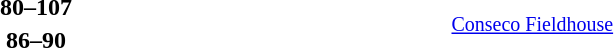<table style="text-align:center">
<tr>
<th width=200></th>
<th width=30></th>
<th width=70></th>
<th width=30></th>
<th width=200></th>
<th></th>
</tr>
<tr>
<td align=right><strong></strong></td>
<td></td>
<td><strong> 80–107 </strong></td>
<td></td>
<td align=left><strong></strong></td>
<td align=left rowspan=2><small><a href='#'>Conseco Fieldhouse</a></small></td>
</tr>
<tr>
<td align=right><strong></strong></td>
<td></td>
<td><strong> 86–90 </strong></td>
<td></td>
<td align=left><strong></strong></td>
</tr>
</table>
